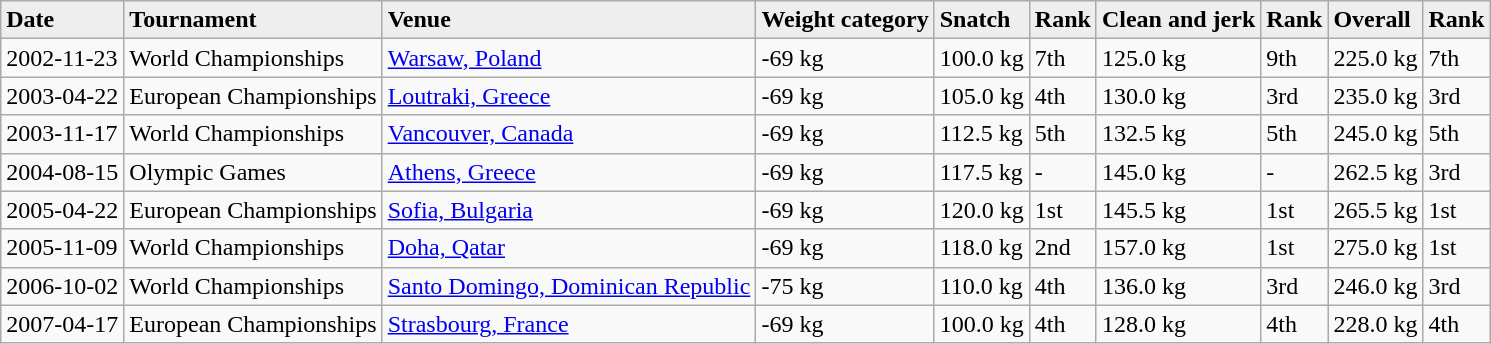<table class="wikitable" border="1">
<tr style="background:#eee;">
<td><strong>Date</strong></td>
<td><strong>Tournament</strong></td>
<td><strong>Venue</strong></td>
<td><strong>Weight category</strong></td>
<td><strong>Snatch</strong></td>
<td><strong>Rank</strong></td>
<td><strong>Clean and jerk</strong></td>
<td><strong>Rank</strong></td>
<td><strong>Overall</strong></td>
<td><strong>Rank</strong></td>
</tr>
<tr>
<td>2002-11-23</td>
<td>World Championships</td>
<td><a href='#'>Warsaw, Poland</a></td>
<td>-69 kg</td>
<td>100.0 kg</td>
<td>7th</td>
<td>125.0 kg</td>
<td>9th</td>
<td>225.0 kg</td>
<td>7th</td>
</tr>
<tr>
<td>2003-04-22</td>
<td>European Championships</td>
<td><a href='#'>Loutraki, Greece</a></td>
<td>-69 kg</td>
<td>105.0 kg</td>
<td>4th</td>
<td>130.0 kg</td>
<td>3rd</td>
<td>235.0 kg</td>
<td>3rd</td>
</tr>
<tr>
<td>2003-11-17</td>
<td>World Championships</td>
<td><a href='#'>Vancouver, Canada</a></td>
<td>-69 kg</td>
<td>112.5 kg</td>
<td>5th</td>
<td>132.5 kg</td>
<td>5th</td>
<td>245.0 kg</td>
<td>5th</td>
</tr>
<tr>
<td>2004-08-15</td>
<td>Olympic Games</td>
<td><a href='#'>Athens, Greece</a></td>
<td>-69 kg</td>
<td>117.5 kg</td>
<td>-</td>
<td>145.0 kg</td>
<td>-</td>
<td>262.5 kg</td>
<td>3rd</td>
</tr>
<tr>
<td>2005-04-22</td>
<td>European Championships</td>
<td><a href='#'>Sofia, Bulgaria</a></td>
<td>-69 kg</td>
<td>120.0 kg</td>
<td>1st</td>
<td>145.5 kg</td>
<td>1st</td>
<td>265.5 kg</td>
<td>1st</td>
</tr>
<tr>
<td>2005-11-09</td>
<td>World Championships</td>
<td><a href='#'>Doha, Qatar</a></td>
<td>-69 kg</td>
<td>118.0 kg</td>
<td>2nd</td>
<td>157.0 kg</td>
<td>1st</td>
<td>275.0 kg</td>
<td>1st</td>
</tr>
<tr>
<td>2006-10-02</td>
<td>World Championships</td>
<td><a href='#'>Santo Domingo, Dominican Republic</a></td>
<td>-75 kg</td>
<td>110.0 kg</td>
<td>4th</td>
<td>136.0 kg</td>
<td>3rd</td>
<td>246.0 kg</td>
<td>3rd</td>
</tr>
<tr>
<td>2007-04-17</td>
<td>European Championships</td>
<td><a href='#'>Strasbourg, France</a></td>
<td>-69 kg</td>
<td>100.0 kg</td>
<td>4th</td>
<td>128.0 kg</td>
<td>4th</td>
<td>228.0 kg</td>
<td>4th</td>
</tr>
</table>
